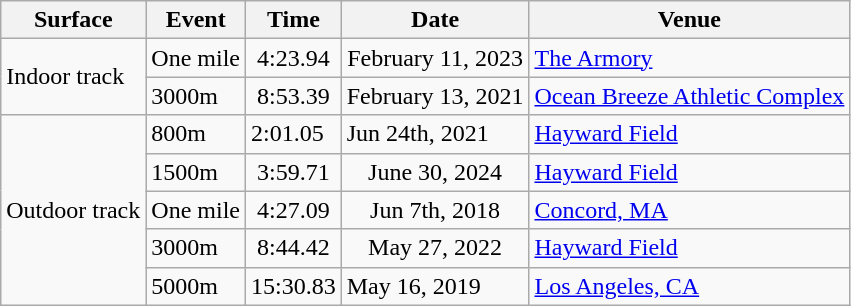<table class="wikitable sortable">
<tr>
<th>Surface</th>
<th>Event</th>
<th>Time</th>
<th>Date</th>
<th>Venue</th>
</tr>
<tr>
<td rowspan="2">Indoor track</td>
<td>One mile</td>
<td align="center">4:23.94</td>
<td align="center">February 11, 2023</td>
<td><a href='#'>The Armory</a></td>
</tr>
<tr>
<td>3000m</td>
<td align="center">8:53.39</td>
<td align="center">February 13, 2021</td>
<td><a href='#'>Ocean Breeze Athletic Complex</a></td>
</tr>
<tr>
<td rowspan="5">Outdoor track</td>
<td>800m</td>
<td>2:01.05</td>
<td>Jun 24th, 2021</td>
<td><a href='#'>Hayward Field</a></td>
</tr>
<tr>
<td>1500m</td>
<td align="center">3:59.71</td>
<td align="center">June 30, 2024</td>
<td><a href='#'>Hayward Field</a></td>
</tr>
<tr>
<td>One mile</td>
<td align="center">4:27.09</td>
<td align="center">Jun 7th, 2018</td>
<td><a href='#'>Concord, MA</a></td>
</tr>
<tr>
<td>3000m</td>
<td align="center">8:44.42</td>
<td align="center">May 27, 2022</td>
<td><a href='#'>Hayward Field</a></td>
</tr>
<tr>
<td>5000m</td>
<td>15:30.83</td>
<td>May 16, 2019</td>
<td><a href='#'>Los Angeles, CA</a></td>
</tr>
</table>
